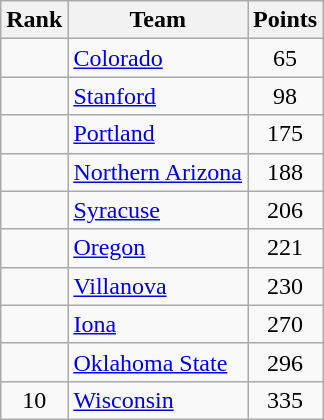<table class="wikitable sortable" style="text-align:center">
<tr>
<th>Rank</th>
<th>Team</th>
<th>Points</th>
</tr>
<tr>
<td></td>
<td align=left><a href='#'>Colorado</a></td>
<td>65</td>
</tr>
<tr>
<td></td>
<td align=left><a href='#'>Stanford</a></td>
<td>98</td>
</tr>
<tr>
<td></td>
<td align=left><a href='#'>Portland</a></td>
<td>175</td>
</tr>
<tr>
<td></td>
<td align=left><a href='#'>Northern Arizona</a></td>
<td>188</td>
</tr>
<tr>
<td></td>
<td align=left><a href='#'>Syracuse</a></td>
<td>206</td>
</tr>
<tr>
<td></td>
<td align=left><a href='#'>Oregon</a></td>
<td>221</td>
</tr>
<tr>
<td></td>
<td align=left><a href='#'>Villanova</a></td>
<td>230</td>
</tr>
<tr>
<td></td>
<td align=left><a href='#'>Iona</a></td>
<td>270</td>
</tr>
<tr>
<td></td>
<td align=left><a href='#'>Oklahoma State</a></td>
<td>296</td>
</tr>
<tr>
<td>10</td>
<td align=left><a href='#'>Wisconsin</a></td>
<td>335</td>
</tr>
</table>
